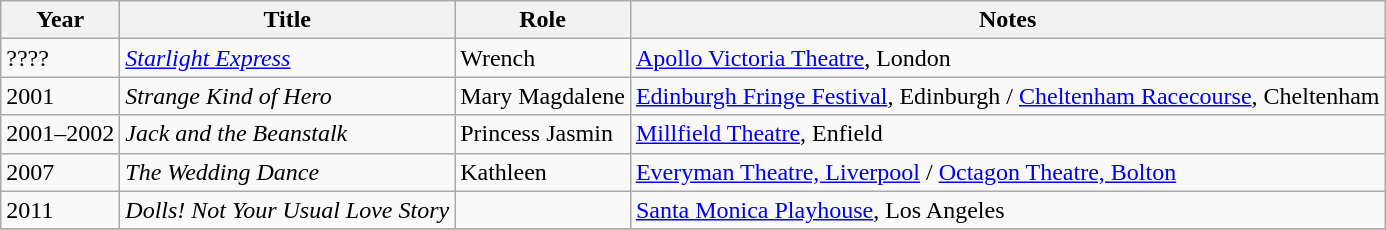<table class="wikitable sortable">
<tr>
<th>Year</th>
<th>Title</th>
<th>Role</th>
<th class="unsortable">Notes</th>
</tr>
<tr>
<td>????</td>
<td><em><a href='#'>Starlight Express</a></em></td>
<td>Wrench</td>
<td><a href='#'>Apollo Victoria Theatre</a>, London</td>
</tr>
<tr>
<td>2001</td>
<td><em>Strange Kind of Hero</em></td>
<td>Mary Magdalene</td>
<td><a href='#'>Edinburgh Fringe Festival</a>, Edinburgh / <a href='#'>Cheltenham Racecourse</a>, Cheltenham</td>
</tr>
<tr>
<td>2001–2002</td>
<td><em>Jack and the Beanstalk</em></td>
<td>Princess Jasmin</td>
<td><a href='#'>Millfield Theatre</a>, Enfield</td>
</tr>
<tr>
<td>2007</td>
<td><em>The Wedding Dance</em></td>
<td>Kathleen</td>
<td><a href='#'>Everyman Theatre, Liverpool</a> / <a href='#'>Octagon Theatre, Bolton</a></td>
</tr>
<tr>
<td>2011</td>
<td><em>Dolls! Not Your Usual Love Story</em></td>
<td></td>
<td><a href='#'>Santa Monica Playhouse</a>, Los Angeles</td>
</tr>
<tr>
</tr>
</table>
